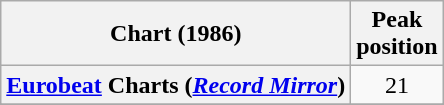<table class="wikitable sortable plainrowheaders">
<tr>
<th scope="col">Chart (1986)</th>
<th scope="col">Peak<br>position</th>
</tr>
<tr>
<th scope="row"><a href='#'>Eurobeat</a> Charts (<em><a href='#'>Record Mirror</a></em>)</th>
<td align="center">21</td>
</tr>
<tr>
</tr>
<tr>
</tr>
</table>
